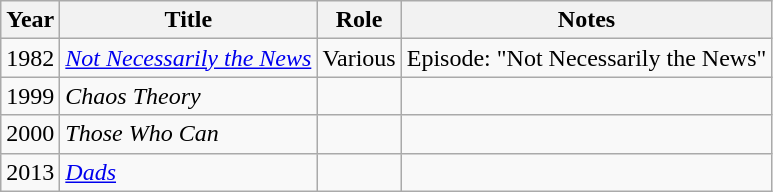<table class="wikitable">
<tr>
<th>Year</th>
<th>Title</th>
<th>Role</th>
<th>Notes</th>
</tr>
<tr>
<td>1982</td>
<td><em><a href='#'>Not Necessarily the News</a></em></td>
<td>Various</td>
<td>Episode: "Not Necessarily the News"</td>
</tr>
<tr>
<td>1999</td>
<td><em>Chaos Theory</em></td>
<td></td>
<td></td>
</tr>
<tr>
<td>2000</td>
<td><em>Those Who Can</em></td>
<td></td>
<td></td>
</tr>
<tr>
<td>2013</td>
<td><em><a href='#'>Dads</a></em></td>
<td></td>
<td></td>
</tr>
</table>
